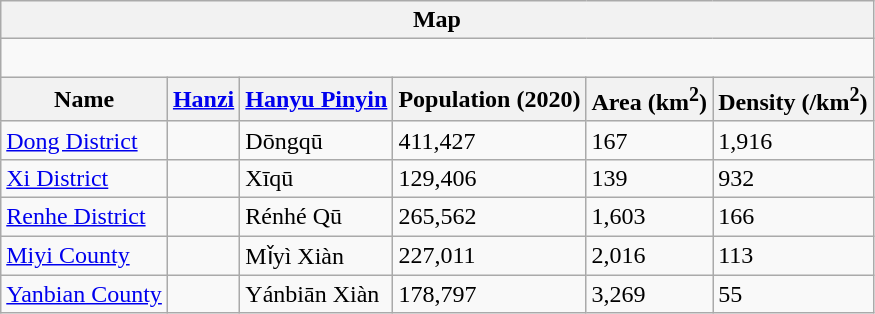<table class="wikitable"  align=center>
<tr>
<th colspan="6" align="center">Map</th>
</tr>
<tr>
<td colspan="6" align="center"><div><br> 







</div></td>
</tr>
<tr>
<th>Name</th>
<th><a href='#'>Hanzi</a></th>
<th><a href='#'>Hanyu Pinyin</a></th>
<th>Population (2020)</th>
<th>Area (km<sup>2</sup>)</th>
<th>Density (/km<sup>2</sup>)</th>
</tr>
<tr --------->
<td><a href='#'>Dong District</a></td>
<td></td>
<td>Dōngqū</td>
<td>411,427</td>
<td>167</td>
<td>1,916</td>
</tr>
<tr --------->
<td><a href='#'>Xi District</a></td>
<td></td>
<td>Xīqū</td>
<td>129,406</td>
<td>139</td>
<td>932</td>
</tr>
<tr --------->
<td><a href='#'>Renhe District</a></td>
<td></td>
<td>Rénhé Qū</td>
<td>265,562</td>
<td>1,603</td>
<td>166</td>
</tr>
<tr --------->
<td><a href='#'>Miyi County</a></td>
<td></td>
<td>Mǐyì Xiàn</td>
<td>227,011</td>
<td>2,016</td>
<td>113</td>
</tr>
<tr --------->
<td><a href='#'>Yanbian County</a></td>
<td></td>
<td>Yánbiān Xiàn</td>
<td>178,797</td>
<td>3,269</td>
<td>55</td>
</tr>
</table>
